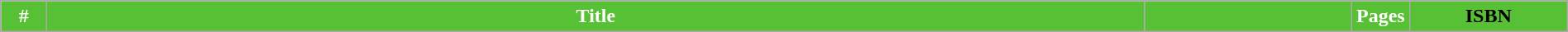<table class="wikitable" style="width:100%;">
<tr>
<th width="30" style="background:#58c035;color:#fff;">#</th>
<th style="background:#58c035;color:#fff;">Title</th>
<th style="background:#58c035;color:#fff;"></th>
<th width="20" style="background:#58c035;color:#fff;">Pages</th>
<th width="120" style="background:#58c035;"><span>ISBN</span><br>




</th>
</tr>
</table>
